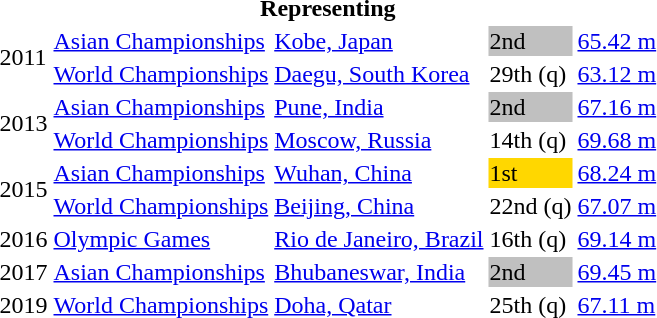<table>
<tr>
<th colspan="6">Representing </th>
</tr>
<tr>
<td rowspan=2>2011</td>
<td><a href='#'>Asian Championships</a></td>
<td><a href='#'>Kobe, Japan</a></td>
<td bgcolor=silver>2nd</td>
<td><a href='#'>65.42 m</a></td>
</tr>
<tr>
<td><a href='#'>World Championships</a></td>
<td><a href='#'>Daegu, South Korea</a></td>
<td>29th (q)</td>
<td><a href='#'>63.12 m</a></td>
</tr>
<tr>
<td rowspan=2>2013</td>
<td><a href='#'>Asian Championships</a></td>
<td><a href='#'>Pune, India</a></td>
<td bgcolor=silver>2nd</td>
<td><a href='#'>67.16 m</a></td>
</tr>
<tr>
<td><a href='#'>World Championships</a></td>
<td><a href='#'>Moscow, Russia</a></td>
<td>14th (q)</td>
<td><a href='#'>69.68 m</a></td>
</tr>
<tr>
<td rowspan=2>2015</td>
<td><a href='#'>Asian Championships</a></td>
<td><a href='#'>Wuhan, China</a></td>
<td bgcolor=gold>1st</td>
<td><a href='#'>68.24 m</a></td>
</tr>
<tr>
<td><a href='#'>World Championships</a></td>
<td><a href='#'>Beijing, China</a></td>
<td>22nd (q)</td>
<td><a href='#'>67.07 m</a></td>
</tr>
<tr>
<td>2016</td>
<td><a href='#'>Olympic Games</a></td>
<td><a href='#'>Rio de Janeiro, Brazil</a></td>
<td>16th (q)</td>
<td><a href='#'>69.14 m</a></td>
</tr>
<tr>
<td>2017</td>
<td><a href='#'>Asian Championships</a></td>
<td><a href='#'>Bhubaneswar, India</a></td>
<td bgcolor=silver>2nd</td>
<td><a href='#'>69.45 m</a></td>
</tr>
<tr>
<td>2019</td>
<td><a href='#'>World Championships</a></td>
<td><a href='#'>Doha, Qatar</a></td>
<td>25th (q)</td>
<td><a href='#'>67.11 m</a></td>
</tr>
</table>
